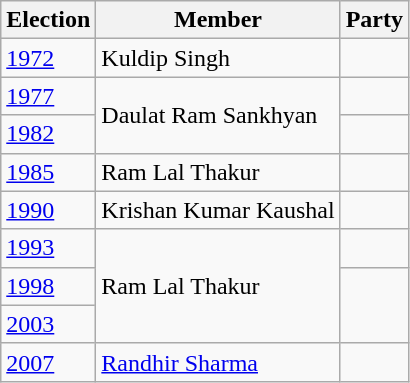<table class="wikitable sortable">
<tr>
<th>Election</th>
<th>Member</th>
<th colspan=2>Party</th>
</tr>
<tr>
<td><a href='#'>1972</a></td>
<td>Kuldip Singh</td>
<td></td>
</tr>
<tr>
<td><a href='#'>1977</a></td>
<td rowspan=2>Daulat Ram Sankhyan</td>
<td></td>
</tr>
<tr>
<td><a href='#'>1982</a></td>
<td></td>
</tr>
<tr>
<td><a href='#'>1985</a></td>
<td>Ram Lal Thakur</td>
</tr>
<tr>
<td><a href='#'>1990</a></td>
<td>Krishan Kumar Kaushal</td>
<td></td>
</tr>
<tr>
<td><a href='#'>1993</a></td>
<td rowspan=3>Ram Lal Thakur</td>
<td></td>
</tr>
<tr>
<td><a href='#'>1998</a></td>
</tr>
<tr>
<td><a href='#'>2003</a></td>
</tr>
<tr>
<td><a href='#'>2007</a></td>
<td><a href='#'>Randhir Sharma</a></td>
<td></td>
</tr>
</table>
